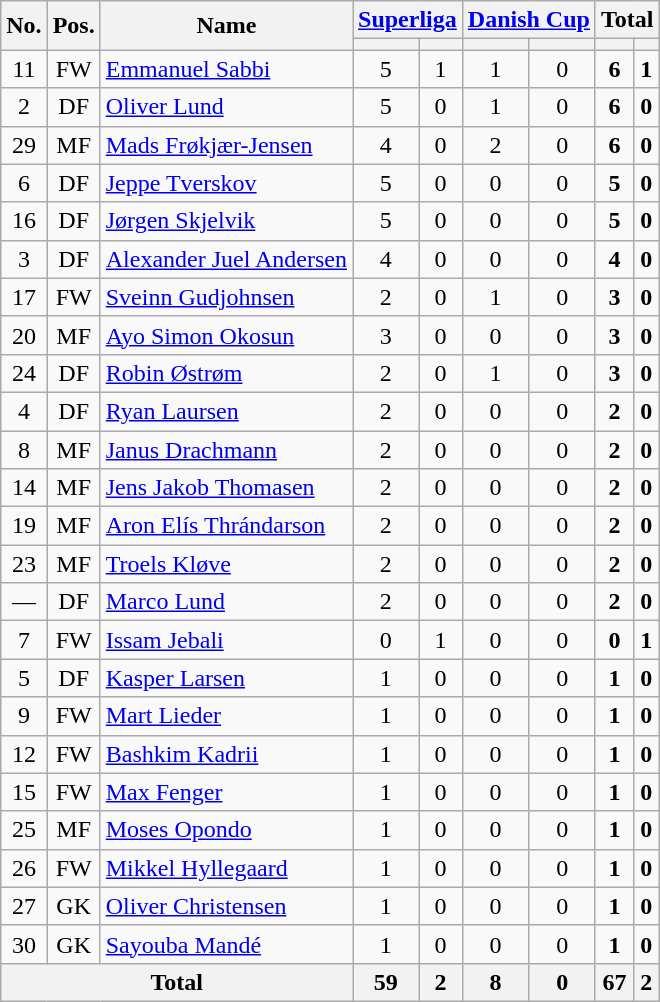<table class="wikitable sortable" style="text-align: center;">
<tr>
<th rowspan="2">No.</th>
<th rowspan="2">Pos.</th>
<th rowspan="2">Name</th>
<th colspan="2"><a href='#'>Superliga</a></th>
<th colspan="2"><a href='#'>Danish Cup</a></th>
<th colspan="2"><strong>Total</strong></th>
</tr>
<tr>
<th></th>
<th></th>
<th></th>
<th></th>
<th></th>
<th></th>
</tr>
<tr>
<td>11</td>
<td>FW</td>
<td align=left> <a href='#'>Emmanuel Sabbi</a></td>
<td>5</td>
<td>1</td>
<td>1</td>
<td>0</td>
<td><strong>6</strong></td>
<td><strong>1</strong></td>
</tr>
<tr>
<td>2</td>
<td>DF</td>
<td align=left> <a href='#'>Oliver Lund</a></td>
<td>5</td>
<td>0</td>
<td>1</td>
<td>0</td>
<td><strong>6</strong></td>
<td><strong>0</strong></td>
</tr>
<tr>
<td>29</td>
<td>MF</td>
<td align=left> <a href='#'>Mads Frøkjær-Jensen</a></td>
<td>4</td>
<td>0</td>
<td>2</td>
<td>0</td>
<td><strong>6</strong></td>
<td><strong>0</strong></td>
</tr>
<tr>
<td>6</td>
<td>DF</td>
<td align=left> <a href='#'>Jeppe Tverskov</a></td>
<td>5</td>
<td>0</td>
<td>0</td>
<td>0</td>
<td><strong>5</strong></td>
<td><strong>0</strong></td>
</tr>
<tr>
<td>16</td>
<td>DF</td>
<td align=left> <a href='#'>Jørgen Skjelvik</a></td>
<td>5</td>
<td>0</td>
<td>0</td>
<td>0</td>
<td><strong>5</strong></td>
<td><strong>0</strong></td>
</tr>
<tr>
<td>3</td>
<td>DF</td>
<td align=left> <a href='#'>Alexander Juel Andersen</a></td>
<td>4</td>
<td>0</td>
<td>0</td>
<td>0</td>
<td><strong>4</strong></td>
<td><strong>0</strong></td>
</tr>
<tr>
<td>17</td>
<td>FW</td>
<td align=left> <a href='#'>Sveinn Gudjohnsen</a></td>
<td>2</td>
<td>0</td>
<td>1</td>
<td>0</td>
<td><strong>3</strong></td>
<td><strong>0</strong></td>
</tr>
<tr>
<td>20</td>
<td>MF</td>
<td align=left> <a href='#'>Ayo Simon Okosun</a></td>
<td>3</td>
<td>0</td>
<td>0</td>
<td>0</td>
<td><strong>3</strong></td>
<td><strong>0</strong></td>
</tr>
<tr>
<td>24</td>
<td>DF</td>
<td align=left> <a href='#'>Robin Østrøm</a></td>
<td>2</td>
<td>0</td>
<td>1</td>
<td>0</td>
<td><strong>3</strong></td>
<td><strong>0</strong></td>
</tr>
<tr>
<td>4</td>
<td>DF</td>
<td align=left> <a href='#'>Ryan Laursen</a></td>
<td>2</td>
<td>0</td>
<td>0</td>
<td>0</td>
<td><strong>2</strong></td>
<td><strong>0</strong></td>
</tr>
<tr>
<td>8</td>
<td>MF</td>
<td align=left> <a href='#'>Janus Drachmann</a></td>
<td>2</td>
<td>0</td>
<td>0</td>
<td>0</td>
<td><strong>2</strong></td>
<td><strong>0</strong></td>
</tr>
<tr>
<td>14</td>
<td>MF</td>
<td align=left> <a href='#'>Jens Jakob Thomasen</a></td>
<td>2</td>
<td>0</td>
<td>0</td>
<td>0</td>
<td><strong>2</strong></td>
<td><strong>0</strong></td>
</tr>
<tr>
<td>19</td>
<td>MF</td>
<td align=left> <a href='#'>Aron Elís Thrándarson</a></td>
<td>2</td>
<td>0</td>
<td>0</td>
<td>0</td>
<td><strong>2</strong></td>
<td><strong>0</strong></td>
</tr>
<tr>
<td>23</td>
<td>MF</td>
<td align=left> <a href='#'>Troels Kløve</a></td>
<td>2</td>
<td>0</td>
<td>0</td>
<td>0</td>
<td><strong>2</strong></td>
<td><strong>0</strong></td>
</tr>
<tr>
<td>—</td>
<td>DF</td>
<td align=left> <a href='#'>Marco Lund</a></td>
<td>2</td>
<td>0</td>
<td>0</td>
<td>0</td>
<td><strong>2</strong></td>
<td><strong>0</strong></td>
</tr>
<tr>
<td>7</td>
<td>FW</td>
<td align=left> <a href='#'>Issam Jebali</a></td>
<td>0</td>
<td>1</td>
<td>0</td>
<td>0</td>
<td><strong>0</strong></td>
<td><strong>1</strong></td>
</tr>
<tr>
<td>5</td>
<td>DF</td>
<td align=left> <a href='#'>Kasper Larsen</a></td>
<td>1</td>
<td>0</td>
<td>0</td>
<td>0</td>
<td><strong>1</strong></td>
<td><strong>0</strong></td>
</tr>
<tr>
<td>9</td>
<td>FW</td>
<td align=left> <a href='#'>Mart Lieder</a></td>
<td>1</td>
<td>0</td>
<td>0</td>
<td>0</td>
<td><strong>1</strong></td>
<td><strong>0</strong></td>
</tr>
<tr>
<td>12</td>
<td>FW</td>
<td align=left> <a href='#'>Bashkim Kadrii</a></td>
<td>1</td>
<td>0</td>
<td>0</td>
<td>0</td>
<td><strong>1</strong></td>
<td><strong>0</strong></td>
</tr>
<tr>
<td>15</td>
<td>FW</td>
<td align=left> <a href='#'>Max Fenger</a></td>
<td>1</td>
<td>0</td>
<td>0</td>
<td>0</td>
<td><strong>1</strong></td>
<td><strong>0</strong></td>
</tr>
<tr>
<td>25</td>
<td>MF</td>
<td align=left> <a href='#'>Moses Opondo</a></td>
<td>1</td>
<td>0</td>
<td>0</td>
<td>0</td>
<td><strong>1</strong></td>
<td><strong>0</strong></td>
</tr>
<tr>
<td>26</td>
<td>FW</td>
<td align=left> <a href='#'>Mikkel Hyllegaard</a></td>
<td>1</td>
<td>0</td>
<td>0</td>
<td>0</td>
<td><strong>1</strong></td>
<td><strong>0</strong></td>
</tr>
<tr>
<td>27</td>
<td>GK</td>
<td align=left> <a href='#'>Oliver Christensen</a></td>
<td>1</td>
<td>0</td>
<td>0</td>
<td>0</td>
<td><strong>1</strong></td>
<td><strong>0</strong></td>
</tr>
<tr>
<td>30</td>
<td>GK</td>
<td align=left> <a href='#'>Sayouba Mandé</a></td>
<td>1</td>
<td>0</td>
<td>0</td>
<td>0</td>
<td><strong>1</strong></td>
<td><strong>0</strong></td>
</tr>
<tr>
<th colspan=3>Total</th>
<th>59</th>
<th>2</th>
<th>8</th>
<th>0</th>
<th>67</th>
<th>2</th>
</tr>
</table>
